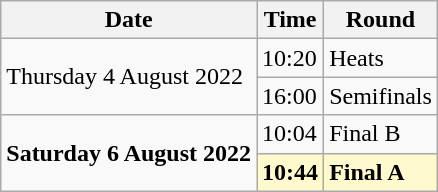<table class="wikitable">
<tr>
<th>Date</th>
<th>Time</th>
<th>Round</th>
</tr>
<tr>
<td rowspan=2>Thursday 4 August 2022</td>
<td>10:20</td>
<td>Heats</td>
</tr>
<tr>
<td>16:00</td>
<td>Semifinals</td>
</tr>
<tr>
<td rowspan=2><strong>Saturday 6 August 2022</strong></td>
<td>10:04</td>
<td>Final B</td>
</tr>
<tr>
<td style=background:lemonchiffon><strong>10:44</strong></td>
<td style=background:lemonchiffon><strong>Final A</strong></td>
</tr>
</table>
